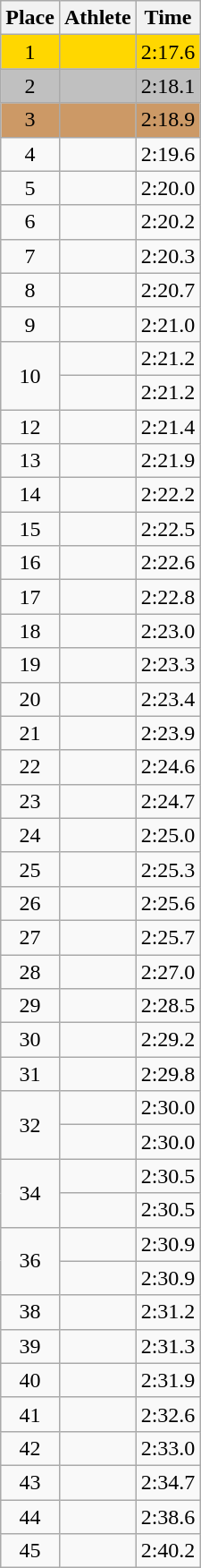<table class="wikitable" style="text-align:center">
<tr>
<th>Place</th>
<th>Athlete</th>
<th>Time</th>
</tr>
<tr bgcolor=gold>
<td>1</td>
<td align=left></td>
<td>2:17.6</td>
</tr>
<tr bgcolor=silver>
<td>2</td>
<td align=left></td>
<td>2:18.1</td>
</tr>
<tr bgcolor=cc9966>
<td>3</td>
<td align=left></td>
<td>2:18.9</td>
</tr>
<tr>
<td>4</td>
<td align=left></td>
<td>2:19.6</td>
</tr>
<tr>
<td>5</td>
<td align=left></td>
<td>2:20.0</td>
</tr>
<tr>
<td>6</td>
<td align=left></td>
<td>2:20.2</td>
</tr>
<tr>
<td>7</td>
<td align=left></td>
<td>2:20.3</td>
</tr>
<tr>
<td>8</td>
<td align=left></td>
<td>2:20.7</td>
</tr>
<tr>
<td>9</td>
<td align=left></td>
<td>2:21.0</td>
</tr>
<tr>
<td rowspan=2>10</td>
<td align=left></td>
<td>2:21.2</td>
</tr>
<tr>
<td align=left></td>
<td>2:21.2</td>
</tr>
<tr>
<td>12</td>
<td align=left></td>
<td>2:21.4</td>
</tr>
<tr>
<td>13</td>
<td align=left></td>
<td>2:21.9</td>
</tr>
<tr>
<td>14</td>
<td align=left></td>
<td>2:22.2</td>
</tr>
<tr>
<td>15</td>
<td align=left></td>
<td>2:22.5</td>
</tr>
<tr>
<td>16</td>
<td align=left></td>
<td>2:22.6</td>
</tr>
<tr>
<td>17</td>
<td align=left></td>
<td>2:22.8</td>
</tr>
<tr>
<td>18</td>
<td align=left></td>
<td>2:23.0</td>
</tr>
<tr>
<td>19</td>
<td align=left></td>
<td>2:23.3</td>
</tr>
<tr>
<td>20</td>
<td align=left></td>
<td>2:23.4</td>
</tr>
<tr>
<td>21</td>
<td align=left></td>
<td>2:23.9</td>
</tr>
<tr>
<td>22</td>
<td align=left></td>
<td>2:24.6</td>
</tr>
<tr>
<td>23</td>
<td align=left></td>
<td>2:24.7</td>
</tr>
<tr>
<td>24</td>
<td align=left></td>
<td>2:25.0</td>
</tr>
<tr>
<td>25</td>
<td align=left></td>
<td>2:25.3</td>
</tr>
<tr>
<td>26</td>
<td align=left></td>
<td>2:25.6</td>
</tr>
<tr>
<td>27</td>
<td align=left></td>
<td>2:25.7</td>
</tr>
<tr>
<td>28</td>
<td align=left></td>
<td>2:27.0</td>
</tr>
<tr>
<td>29</td>
<td align=left></td>
<td>2:28.5</td>
</tr>
<tr>
<td>30</td>
<td align=left></td>
<td>2:29.2</td>
</tr>
<tr>
<td>31</td>
<td align=left></td>
<td>2:29.8</td>
</tr>
<tr>
<td rowspan=2>32</td>
<td align=left></td>
<td>2:30.0</td>
</tr>
<tr>
<td align=left></td>
<td>2:30.0</td>
</tr>
<tr>
<td rowspan=2>34</td>
<td align=left></td>
<td>2:30.5</td>
</tr>
<tr>
<td align=left></td>
<td>2:30.5</td>
</tr>
<tr>
<td rowspan=2>36</td>
<td align=left></td>
<td>2:30.9</td>
</tr>
<tr>
<td align=left></td>
<td>2:30.9</td>
</tr>
<tr>
<td>38</td>
<td align=left></td>
<td>2:31.2</td>
</tr>
<tr>
<td>39</td>
<td align=left></td>
<td>2:31.3</td>
</tr>
<tr>
<td>40</td>
<td align=left></td>
<td>2:31.9</td>
</tr>
<tr>
<td>41</td>
<td align=left></td>
<td>2:32.6</td>
</tr>
<tr>
<td>42</td>
<td align=left></td>
<td>2:33.0</td>
</tr>
<tr>
<td>43</td>
<td align=left></td>
<td>2:34.7</td>
</tr>
<tr>
<td>44</td>
<td align=left></td>
<td>2:38.6</td>
</tr>
<tr>
<td>45</td>
<td align=left></td>
<td>2:40.2</td>
</tr>
</table>
